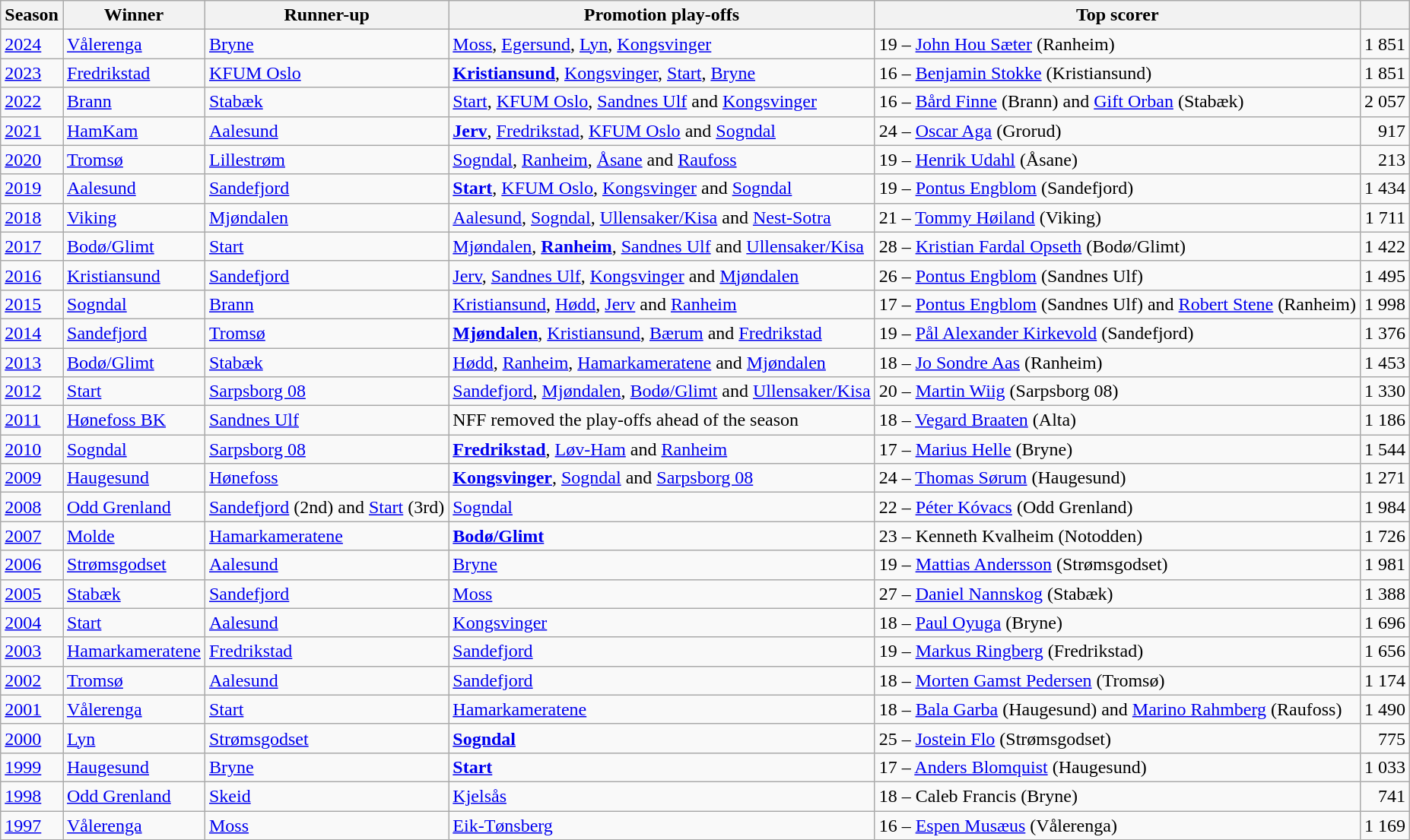<table class="wikitable">
<tr>
<th>Season</th>
<th>Winner</th>
<th>Runner-up</th>
<th>Promotion play-offs</th>
<th>Top scorer</th>
<th></th>
</tr>
<tr>
<td align="left"><a href='#'>2024</a></td>
<td align="left"><a href='#'>Vålerenga</a></td>
<td align="left"><a href='#'>Bryne</a></td>
<td align="left"><a href='#'>Moss</a>, <a href='#'>Egersund</a>, <a href='#'>Lyn</a>, <a href='#'>Kongsvinger</a></td>
<td align="left">19 – <a href='#'>John Hou Sæter</a> (Ranheim)</td>
<td align="right">1 851</td>
</tr>
<tr>
<td align="left"><a href='#'>2023</a></td>
<td align="left"><a href='#'>Fredrikstad</a></td>
<td align="left"><a href='#'>KFUM Oslo</a></td>
<td align="left"><strong><a href='#'>Kristiansund</a></strong>, <a href='#'>Kongsvinger</a>, <a href='#'>Start</a>, <a href='#'>Bryne</a></td>
<td align="left">16 – <a href='#'>Benjamin Stokke</a> (Kristiansund)</td>
<td align="right">1 851</td>
</tr>
<tr>
<td align="left"><a href='#'>2022</a></td>
<td align="left"><a href='#'>Brann</a></td>
<td align="left"><a href='#'>Stabæk</a></td>
<td align="left"><a href='#'>Start</a>, <a href='#'>KFUM Oslo</a>, <a href='#'>Sandnes Ulf</a> and <a href='#'>Kongsvinger</a></td>
<td align="left">16 – <a href='#'>Bård Finne</a> (Brann)  and <a href='#'>Gift Orban</a> (Stabæk)</td>
<td align="right">2 057</td>
</tr>
<tr>
<td align="left"><a href='#'>2021</a></td>
<td align="left"><a href='#'>HamKam</a></td>
<td align="left"><a href='#'>Aalesund</a></td>
<td align="left"><strong><a href='#'>Jerv</a></strong>, <a href='#'>Fredrikstad</a>, <a href='#'>KFUM Oslo</a> and <a href='#'>Sogndal</a></td>
<td align="left">24 – <a href='#'>Oscar Aga</a> (Grorud)</td>
<td align="right">917</td>
</tr>
<tr>
<td align="left"><a href='#'>2020</a></td>
<td align="left"><a href='#'>Tromsø</a></td>
<td align="left"><a href='#'>Lillestrøm</a></td>
<td align="left"><a href='#'>Sogndal</a>, <a href='#'>Ranheim</a>, <a href='#'>Åsane</a> and <a href='#'>Raufoss</a></td>
<td align="left">19 – <a href='#'>Henrik Udahl</a> (Åsane)</td>
<td align="right">213</td>
</tr>
<tr>
<td align="left"><a href='#'>2019</a></td>
<td align="left"><a href='#'>Aalesund</a></td>
<td align="left"><a href='#'>Sandefjord</a></td>
<td align="left"><strong><a href='#'>Start</a></strong>, <a href='#'>KFUM Oslo</a>, <a href='#'>Kongsvinger</a> and <a href='#'>Sogndal</a></td>
<td align="left">19 – <a href='#'>Pontus Engblom</a> (Sandefjord)</td>
<td align="right">1 434</td>
</tr>
<tr>
<td align="left"><a href='#'>2018</a></td>
<td align="left"><a href='#'>Viking</a></td>
<td align="left"><a href='#'>Mjøndalen</a></td>
<td align="left"><a href='#'>Aalesund</a>, <a href='#'>Sogndal</a>, <a href='#'>Ullensaker/Kisa</a> and <a href='#'>Nest-Sotra</a></td>
<td align="left">21 – <a href='#'>Tommy Høiland</a> (Viking)</td>
<td align="right">1 711</td>
</tr>
<tr>
<td align="left"><a href='#'>2017</a></td>
<td align="left"><a href='#'>Bodø/Glimt</a></td>
<td align="left"><a href='#'>Start</a></td>
<td align="left"><a href='#'>Mjøndalen</a>, <strong><a href='#'>Ranheim</a></strong>, <a href='#'>Sandnes Ulf</a> and <a href='#'>Ullensaker/Kisa</a></td>
<td align="left">28 – <a href='#'>Kristian Fardal Opseth</a> (Bodø/Glimt)</td>
<td align="right">1 422</td>
</tr>
<tr>
<td align="left"><a href='#'>2016</a></td>
<td align="left"><a href='#'>Kristiansund</a></td>
<td align="left"><a href='#'>Sandefjord</a></td>
<td align="left"><a href='#'>Jerv</a>, <a href='#'>Sandnes Ulf</a>, <a href='#'>Kongsvinger</a> and <a href='#'>Mjøndalen</a></td>
<td align="left">26 – <a href='#'>Pontus Engblom</a> (Sandnes Ulf)</td>
<td align="right">1 495</td>
</tr>
<tr>
<td align="left"><a href='#'>2015</a></td>
<td align="left"><a href='#'>Sogndal</a></td>
<td align="left"><a href='#'>Brann</a></td>
<td align="left"><a href='#'>Kristiansund</a>, <a href='#'>Hødd</a>, <a href='#'>Jerv</a> and <a href='#'>Ranheim</a></td>
<td align="left">17 – <a href='#'>Pontus Engblom</a> (Sandnes Ulf) and <a href='#'>Robert Stene</a> (Ranheim)</td>
<td align="right">1 998</td>
</tr>
<tr>
<td align="left"><a href='#'>2014</a></td>
<td align="left"><a href='#'>Sandefjord</a></td>
<td align="left"><a href='#'>Tromsø</a></td>
<td align="left"><strong><a href='#'>Mjøndalen</a></strong>, <a href='#'>Kristiansund</a>, <a href='#'>Bærum</a> and <a href='#'>Fredrikstad</a></td>
<td align="left">19 – <a href='#'>Pål Alexander Kirkevold</a> (Sandefjord)</td>
<td align="right">1 376</td>
</tr>
<tr>
<td align="left"><a href='#'>2013</a></td>
<td align="left"><a href='#'>Bodø/Glimt</a></td>
<td align="left"><a href='#'>Stabæk</a></td>
<td align="left"><a href='#'>Hødd</a>, <a href='#'>Ranheim</a>, <a href='#'>Hamarkameratene</a> and <a href='#'>Mjøndalen</a></td>
<td align="left">18 – <a href='#'>Jo Sondre Aas</a> (Ranheim)</td>
<td align="right">1 453</td>
</tr>
<tr>
<td align="left"><a href='#'>2012</a></td>
<td align="left"><a href='#'>Start</a></td>
<td align="left"><a href='#'>Sarpsborg 08</a></td>
<td align="left"><a href='#'>Sandefjord</a>, <a href='#'>Mjøndalen</a>, <a href='#'>Bodø/Glimt</a> and <a href='#'>Ullensaker/Kisa</a></td>
<td align="left">20 – <a href='#'>Martin Wiig</a> (Sarpsborg 08)</td>
<td align="right">1 330</td>
</tr>
<tr>
<td align="left"><a href='#'>2011</a></td>
<td align="left"><a href='#'>Hønefoss BK</a></td>
<td align="left"><a href='#'>Sandnes Ulf</a></td>
<td align="left">NFF removed the play-offs ahead of the season</td>
<td align="left">18 – <a href='#'>Vegard Braaten</a> (Alta)</td>
<td align="right">1 186</td>
</tr>
<tr>
<td align="left"><a href='#'>2010</a></td>
<td align="left"><a href='#'>Sogndal</a></td>
<td align="left"><a href='#'>Sarpsborg 08</a></td>
<td align="left"><strong><a href='#'>Fredrikstad</a></strong>, <a href='#'>Løv-Ham</a> and <a href='#'>Ranheim</a></td>
<td align="left">17 – <a href='#'>Marius Helle</a> (Bryne)</td>
<td align="right">1 544</td>
</tr>
<tr>
<td align="left"><a href='#'>2009</a></td>
<td align="left"><a href='#'>Haugesund</a></td>
<td align="left"><a href='#'>Hønefoss</a></td>
<td align="left"><strong><a href='#'>Kongsvinger</a></strong>, <a href='#'>Sogndal</a> and <a href='#'>Sarpsborg 08</a></td>
<td align="left">24 – <a href='#'>Thomas Sørum</a> (Haugesund)</td>
<td align="right">1 271</td>
</tr>
<tr>
<td align="left"><a href='#'>2008</a></td>
<td align="left"><a href='#'>Odd Grenland</a></td>
<td align="left"><a href='#'>Sandefjord</a> (2nd) and <a href='#'>Start</a> (3rd)</td>
<td align="left"><a href='#'>Sogndal</a></td>
<td align="left">22 – <a href='#'>Péter Kóvacs</a> (Odd Grenland)</td>
<td align="right">1 984</td>
</tr>
<tr>
<td align="left"><a href='#'>2007</a></td>
<td align="left"><a href='#'>Molde</a></td>
<td align="left"><a href='#'>Hamarkameratene</a></td>
<td align="left"><strong><a href='#'>Bodø/Glimt</a></strong></td>
<td align="left">23 – Kenneth Kvalheim (Notodden)</td>
<td align="right">1 726</td>
</tr>
<tr>
<td align="left"><a href='#'>2006</a></td>
<td align="left"><a href='#'>Strømsgodset</a></td>
<td align="left"><a href='#'>Aalesund</a></td>
<td align="left"><a href='#'>Bryne</a></td>
<td align="left">19 – <a href='#'>Mattias Andersson</a> (Strømsgodset)</td>
<td align="right">1 981</td>
</tr>
<tr>
<td align="left"><a href='#'>2005</a></td>
<td align="left"><a href='#'>Stabæk</a></td>
<td align="left"><a href='#'>Sandefjord</a></td>
<td align="left"><a href='#'>Moss</a></td>
<td align="left">27 – <a href='#'>Daniel Nannskog</a> (Stabæk)</td>
<td align="right">1 388</td>
</tr>
<tr>
<td align="left"><a href='#'>2004</a></td>
<td align="left"><a href='#'>Start</a></td>
<td align="left"><a href='#'>Aalesund</a></td>
<td align="left"><a href='#'>Kongsvinger</a></td>
<td align="left">18 – <a href='#'>Paul Oyuga</a> (Bryne)</td>
<td align="right">1 696</td>
</tr>
<tr>
<td align="left"><a href='#'>2003</a></td>
<td align="left"><a href='#'>Hamarkameratene</a></td>
<td align="left"><a href='#'>Fredrikstad</a></td>
<td align="left"><a href='#'>Sandefjord</a></td>
<td align="left">19 – <a href='#'>Markus Ringberg</a> (Fredrikstad)</td>
<td align="right">1 656</td>
</tr>
<tr>
<td align="left"><a href='#'>2002</a></td>
<td align="left"><a href='#'>Tromsø</a></td>
<td align="left"><a href='#'>Aalesund</a></td>
<td align="left"><a href='#'>Sandefjord</a></td>
<td align="left">18 – <a href='#'>Morten Gamst Pedersen</a> (Tromsø)</td>
<td align="right">1 174</td>
</tr>
<tr>
<td align="left"><a href='#'>2001</a></td>
<td align="left"><a href='#'>Vålerenga</a></td>
<td align="left"><a href='#'>Start</a></td>
<td align="left"><a href='#'>Hamarkameratene</a></td>
<td align="left">18 – <a href='#'>Bala Garba</a> (Haugesund) and <a href='#'>Marino Rahmberg</a> (Raufoss)</td>
<td align="right">1 490</td>
</tr>
<tr>
<td align="left"><a href='#'>2000</a></td>
<td align="left"><a href='#'>Lyn</a></td>
<td align="left"><a href='#'>Strømsgodset</a></td>
<td align="left"><strong><a href='#'>Sogndal</a></strong></td>
<td align="left">25 – <a href='#'>Jostein Flo</a> (Strømsgodset)</td>
<td align="right">775</td>
</tr>
<tr>
<td align="left"><a href='#'>1999</a></td>
<td align="left"><a href='#'>Haugesund</a></td>
<td align="left"><a href='#'>Bryne</a></td>
<td align="left"><strong><a href='#'>Start</a></strong></td>
<td align="left">17 – <a href='#'>Anders Blomquist</a> (Haugesund)</td>
<td align="right">1 033</td>
</tr>
<tr>
<td align="left"><a href='#'>1998</a></td>
<td align="left"><a href='#'>Odd Grenland</a></td>
<td align="left"><a href='#'>Skeid</a></td>
<td align="left"><a href='#'>Kjelsås</a></td>
<td align="left">18 – Caleb Francis (Bryne)</td>
<td align="right">741</td>
</tr>
<tr>
<td align="left"><a href='#'>1997</a></td>
<td align="left"><a href='#'>Vålerenga</a></td>
<td align="left"><a href='#'>Moss</a></td>
<td align="left"><a href='#'>Eik-Tønsberg</a></td>
<td align="left">16 – <a href='#'>Espen Musæus</a> (Vålerenga)</td>
<td align="right">1 169</td>
</tr>
</table>
